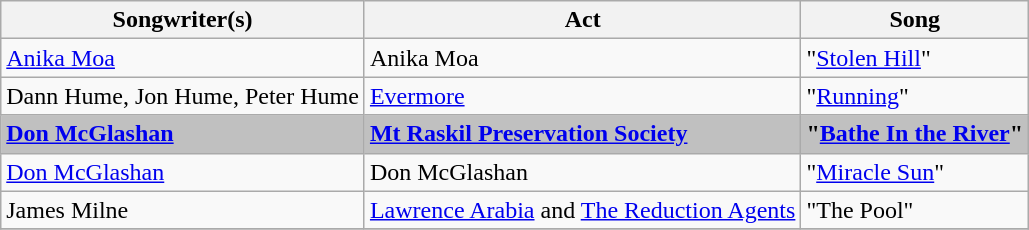<table class="wikitable">
<tr>
<th>Songwriter(s)</th>
<th>Act</th>
<th>Song</th>
</tr>
<tr>
<td><a href='#'>Anika Moa</a></td>
<td>Anika Moa</td>
<td>"<a href='#'>Stolen Hill</a>"</td>
</tr>
<tr>
<td>Dann Hume, Jon Hume, Peter Hume</td>
<td><a href='#'>Evermore</a></td>
<td>"<a href='#'>Running</a>"</td>
</tr>
<tr bgcolor="silver">
<td><strong><a href='#'>Don McGlashan</a></strong></td>
<td><strong><a href='#'>Mt Raskil Preservation Society</a></strong></td>
<td><strong>"<a href='#'>Bathe In the River</a>"</strong></td>
</tr>
<tr>
<td><a href='#'>Don McGlashan</a></td>
<td>Don McGlashan</td>
<td>"<a href='#'>Miracle Sun</a>"</td>
</tr>
<tr>
<td>James Milne</td>
<td><a href='#'>Lawrence Arabia</a> and <a href='#'>The Reduction Agents</a></td>
<td>"The Pool"</td>
</tr>
<tr>
</tr>
</table>
